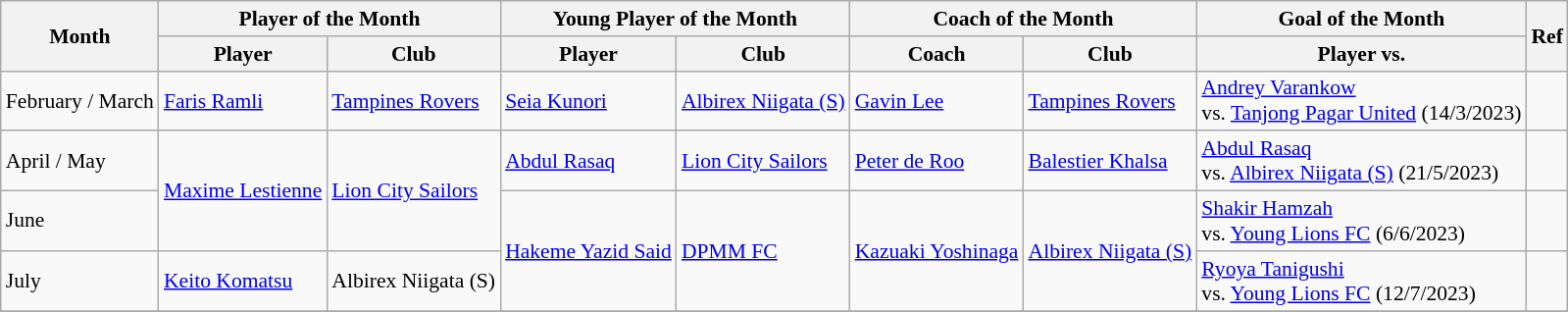<table class="wikitable sortable" style="font-size:90%;">
<tr>
<th rowspan="2">Month</th>
<th colspan="2">Player of the Month</th>
<th colspan="2">Young Player of the Month</th>
<th colspan="2">Coach of the Month</th>
<th colspan="1">Goal of the Month</th>
<th rowspan="2">Ref</th>
</tr>
<tr>
<th>Player</th>
<th>Club</th>
<th>Player</th>
<th>Club</th>
<th>Coach</th>
<th>Club</th>
<th>Player vs.</th>
</tr>
<tr>
<td>February / March</td>
<td> <a href='#'>Faris Ramli</a></td>
<td><a href='#'>Tampines Rovers</a></td>
<td> <a href='#'>Seia Kunori</a></td>
<td><a href='#'>Albirex Niigata (S)</a></td>
<td> <a href='#'>Gavin Lee</a></td>
<td><a href='#'>Tampines Rovers</a></td>
<td> <a href='#'>Andrey Varankow</a> <br> vs. <a href='#'>Tanjong Pagar United</a> (14/3/2023)</td>
<td></td>
</tr>
<tr>
<td>April / May</td>
<td rowspan="2"> <a href='#'>Maxime Lestienne</a></td>
<td rowspan="2"><a href='#'>Lion City Sailors</a></td>
<td> <a href='#'>Abdul Rasaq</a></td>
<td><a href='#'>Lion City Sailors</a></td>
<td> <a href='#'>Peter de Roo</a></td>
<td><a href='#'>Balestier Khalsa</a></td>
<td> <a href='#'>Abdul Rasaq</a> <br> vs. <a href='#'>Albirex Niigata (S)</a> (21/5/2023)</td>
<td></td>
</tr>
<tr>
<td>June</td>
<td rowspan="2"> <a href='#'>Hakeme Yazid Said</a></td>
<td rowspan="2"><a href='#'>DPMM FC</a></td>
<td rowspan="2"> <a href='#'>Kazuaki Yoshinaga</a></td>
<td rowspan="2"><a href='#'>Albirex Niigata (S)</a></td>
<td> <a href='#'>Shakir Hamzah</a> <br> vs. <a href='#'>Young Lions FC</a> (6/6/2023)</td>
<td></td>
</tr>
<tr>
<td>July</td>
<td> <a href='#'>Keito Komatsu</a></td>
<td>Albirex Niigata (S)</td>
<td> <a href='#'>Ryoya Tanigushi</a> <br> vs. <a href='#'>Young Lions FC</a> (12/7/2023)</td>
<td></td>
</tr>
<tr>
</tr>
</table>
